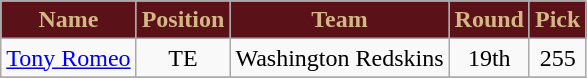<table class="wikitable" style="text-align: center;">
<tr>
<th style="background:#5a1118; color:#d3b787;">Name</th>
<th style="background:#5a1118; color:#d3b787;">Position</th>
<th style="background:#5a1118; color:#d3b787;">Team</th>
<th style="background:#5a1118; color:#d3b787;">Round</th>
<th style="background:#5a1118; color:#d3b787;">Pick</th>
</tr>
<tr>
<td><a href='#'>Tony Romeo</a></td>
<td>TE</td>
<td>Washington Redskins</td>
<td>19th</td>
<td>255</td>
</tr>
<tr>
</tr>
</table>
